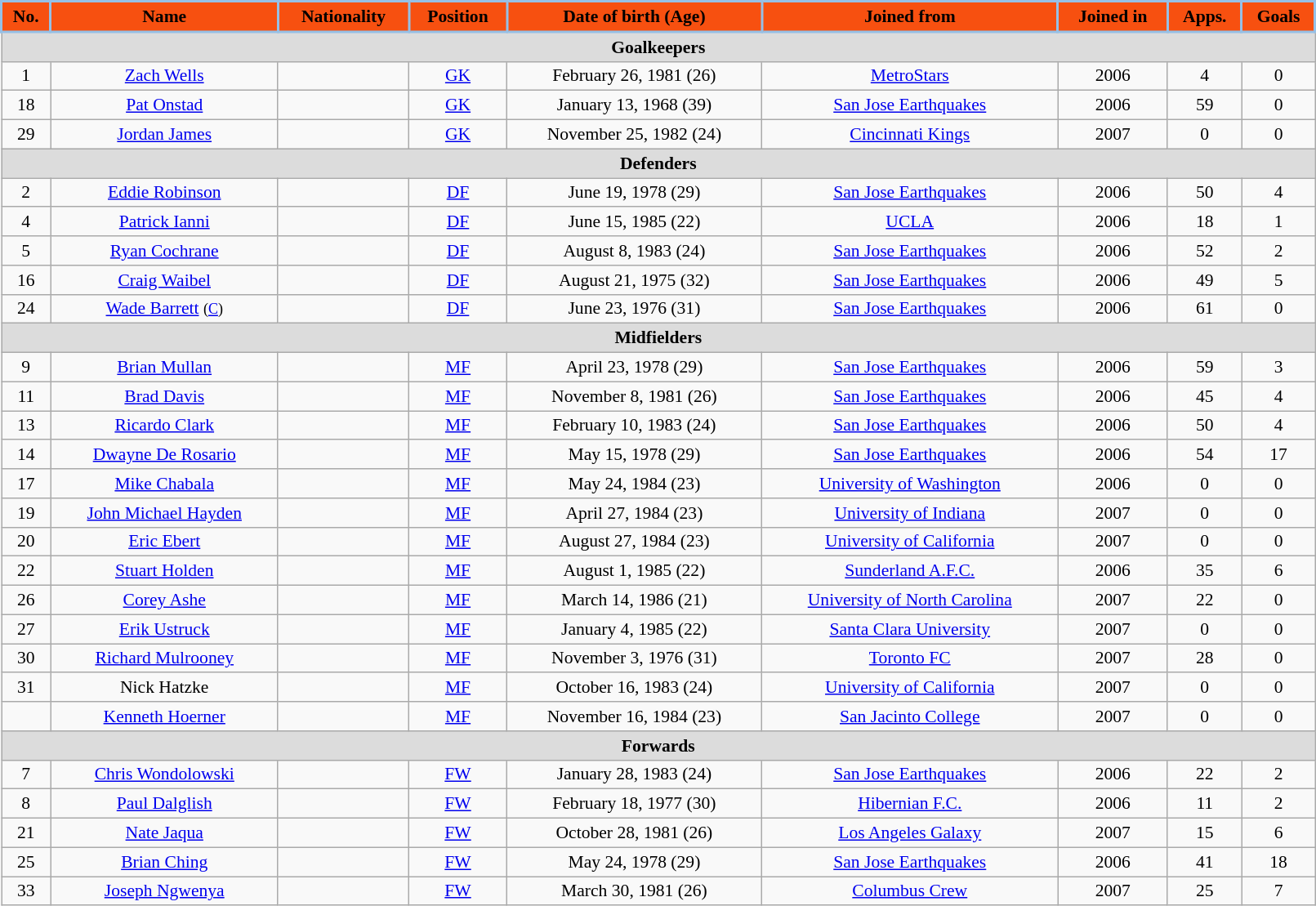<table class="wikitable" style="text-align:center; font-size:90%; width:85%;">
<tr>
<th style="background:#F75010; color:#000; text-align:center; border:2px solid #96C0E6;" scope="col">No.</th>
<th style="background:#F75010; color:#000; text-align:center; border:2px solid #96C0E6;" scope="col">Name</th>
<th style="background:#F75010; color:#000; text-align:center; border:2px solid #96C0E6;" scope="col">Nationality</th>
<th style="background:#F75010; color:#000; text-align:center; border:2px solid #96C0E6;" scope="col">Position</th>
<th style="background:#F75010; color:#000; text-align:center; border:2px solid #96C0E6;" scope="col">Date of birth (Age)</th>
<th style="background:#F75010; color:#000; text-align:center; border:2px solid #96C0E6;" scope="col">Joined from</th>
<th style="background:#F75010; color:#000; text-align:center; border:2px solid #96C0E6;" scope="col">Joined in</th>
<th style="background:#F75010; color:#000; text-align:center; border:2px solid #96C0E6;" scope="col">Apps.</th>
<th style="background:#F75010; color:#000; text-align:center; border:2px solid #96C0E6;" scope="col">Goals</th>
</tr>
<tr>
<th colspan="9" style="background:#dcdcdc; text-align:center;">Goalkeepers</th>
</tr>
<tr>
<td>1</td>
<td><a href='#'>Zach Wells</a></td>
<td></td>
<td><a href='#'>GK</a></td>
<td>February 26, 1981 (26)</td>
<td><a href='#'>MetroStars</a></td>
<td>2006</td>
<td>4</td>
<td>0</td>
</tr>
<tr>
<td>18</td>
<td><a href='#'>Pat Onstad</a></td>
<td></td>
<td><a href='#'>GK</a></td>
<td>January 13, 1968 (39)</td>
<td><a href='#'>San Jose Earthquakes</a></td>
<td>2006</td>
<td>59</td>
<td>0</td>
</tr>
<tr>
<td>29</td>
<td><a href='#'>Jordan James</a></td>
<td></td>
<td><a href='#'>GK</a></td>
<td>November 25, 1982 (24)</td>
<td><a href='#'>Cincinnati Kings</a></td>
<td>2007</td>
<td>0</td>
<td>0</td>
</tr>
<tr>
<th colspan="9" style="background:#dcdcdc; text-align:center;">Defenders</th>
</tr>
<tr>
<td>2</td>
<td><a href='#'>Eddie Robinson</a></td>
<td></td>
<td><a href='#'>DF</a></td>
<td>June 19, 1978 (29)</td>
<td><a href='#'>San Jose Earthquakes</a></td>
<td>2006</td>
<td>50</td>
<td>4</td>
</tr>
<tr>
<td>4</td>
<td><a href='#'>Patrick Ianni</a></td>
<td></td>
<td><a href='#'>DF</a></td>
<td>June 15, 1985 (22)</td>
<td><a href='#'>UCLA</a></td>
<td>2006</td>
<td>18</td>
<td>1</td>
</tr>
<tr>
<td>5</td>
<td><a href='#'>Ryan Cochrane</a></td>
<td></td>
<td><a href='#'>DF</a></td>
<td>August 8, 1983 (24)</td>
<td><a href='#'>San Jose Earthquakes</a></td>
<td>2006</td>
<td>52</td>
<td>2</td>
</tr>
<tr>
<td>16</td>
<td><a href='#'>Craig Waibel</a></td>
<td></td>
<td><a href='#'>DF</a></td>
<td>August 21, 1975 (32)</td>
<td><a href='#'>San Jose Earthquakes</a></td>
<td>2006</td>
<td>49</td>
<td>5</td>
</tr>
<tr>
<td>24</td>
<td><a href='#'>Wade Barrett</a> <small>(<a href='#'>C</a>)</small></td>
<td></td>
<td><a href='#'>DF</a></td>
<td>June 23, 1976 (31)</td>
<td><a href='#'>San Jose Earthquakes</a></td>
<td>2006</td>
<td>61</td>
<td>0</td>
</tr>
<tr>
<th colspan="9" style="background:#dcdcdc; text-align:center;">Midfielders</th>
</tr>
<tr>
<td>9</td>
<td><a href='#'>Brian Mullan</a></td>
<td></td>
<td><a href='#'>MF</a></td>
<td>April 23, 1978 (29)</td>
<td><a href='#'>San Jose Earthquakes</a></td>
<td>2006</td>
<td>59</td>
<td>3</td>
</tr>
<tr>
<td>11</td>
<td><a href='#'>Brad Davis</a></td>
<td></td>
<td><a href='#'>MF</a></td>
<td>November 8, 1981 (26)</td>
<td><a href='#'>San Jose Earthquakes</a></td>
<td>2006</td>
<td>45</td>
<td>4</td>
</tr>
<tr>
<td>13</td>
<td><a href='#'>Ricardo Clark</a></td>
<td></td>
<td><a href='#'>MF</a></td>
<td>February 10, 1983 (24)</td>
<td><a href='#'>San Jose Earthquakes</a></td>
<td>2006</td>
<td>50</td>
<td>4</td>
</tr>
<tr>
<td>14</td>
<td><a href='#'>Dwayne De Rosario</a></td>
<td></td>
<td><a href='#'>MF</a></td>
<td>May 15, 1978 (29)</td>
<td><a href='#'>San Jose Earthquakes</a></td>
<td>2006</td>
<td>54</td>
<td>17</td>
</tr>
<tr>
<td>17</td>
<td><a href='#'>Mike Chabala</a></td>
<td></td>
<td><a href='#'>MF</a></td>
<td>May 24, 1984 (23)</td>
<td><a href='#'>University of Washington</a></td>
<td>2006</td>
<td>0</td>
<td>0</td>
</tr>
<tr>
<td>19</td>
<td><a href='#'>John Michael Hayden</a></td>
<td></td>
<td><a href='#'>MF</a></td>
<td>April 27, 1984 (23)</td>
<td><a href='#'>University of Indiana</a></td>
<td>2007</td>
<td>0</td>
<td>0</td>
</tr>
<tr>
<td>20</td>
<td><a href='#'>Eric Ebert</a></td>
<td></td>
<td><a href='#'>MF</a></td>
<td>August 27, 1984 (23)</td>
<td><a href='#'>University of California</a></td>
<td>2007</td>
<td>0</td>
<td>0</td>
</tr>
<tr>
<td>22</td>
<td><a href='#'>Stuart Holden</a></td>
<td></td>
<td><a href='#'>MF</a></td>
<td>August 1, 1985 (22)</td>
<td><a href='#'>Sunderland A.F.C.</a></td>
<td>2006</td>
<td>35</td>
<td>6</td>
</tr>
<tr>
<td>26</td>
<td><a href='#'>Corey Ashe</a></td>
<td></td>
<td><a href='#'>MF</a></td>
<td>March 14, 1986 (21)</td>
<td><a href='#'>University of North Carolina</a></td>
<td>2007</td>
<td>22</td>
<td>0</td>
</tr>
<tr>
<td>27</td>
<td><a href='#'>Erik Ustruck</a></td>
<td></td>
<td><a href='#'>MF</a></td>
<td>January 4, 1985 (22)</td>
<td><a href='#'>Santa Clara University</a></td>
<td>2007</td>
<td>0</td>
<td>0</td>
</tr>
<tr>
<td>30</td>
<td><a href='#'>Richard Mulrooney</a></td>
<td></td>
<td><a href='#'>MF</a></td>
<td>November 3, 1976 (31)</td>
<td><a href='#'>Toronto FC</a></td>
<td>2007</td>
<td>28</td>
<td>0</td>
</tr>
<tr>
<td>31</td>
<td>Nick Hatzke</td>
<td></td>
<td><a href='#'>MF</a></td>
<td>October 16, 1983 (24)</td>
<td><a href='#'>University of California</a></td>
<td>2007</td>
<td>0</td>
<td>0</td>
</tr>
<tr>
<td></td>
<td><a href='#'>Kenneth Hoerner</a></td>
<td></td>
<td><a href='#'>MF</a></td>
<td>November 16, 1984 (23)</td>
<td><a href='#'>San Jacinto College</a></td>
<td>2007</td>
<td>0</td>
<td>0</td>
</tr>
<tr>
<th colspan="9" style="background:#dcdcdc; text-align:center;">Forwards</th>
</tr>
<tr>
<td>7</td>
<td><a href='#'>Chris Wondolowski</a></td>
<td></td>
<td><a href='#'>FW</a></td>
<td>January 28, 1983 (24)</td>
<td><a href='#'>San Jose Earthquakes</a></td>
<td>2006</td>
<td>22</td>
<td>2</td>
</tr>
<tr>
<td>8</td>
<td><a href='#'>Paul Dalglish</a></td>
<td></td>
<td><a href='#'>FW</a></td>
<td>February 18, 1977 (30)</td>
<td><a href='#'>Hibernian F.C.</a></td>
<td>2006</td>
<td>11</td>
<td>2</td>
</tr>
<tr>
<td>21</td>
<td><a href='#'>Nate Jaqua</a></td>
<td></td>
<td><a href='#'>FW</a></td>
<td>October 28, 1981 (26)</td>
<td><a href='#'>Los Angeles Galaxy</a></td>
<td>2007</td>
<td>15</td>
<td>6</td>
</tr>
<tr>
<td>25</td>
<td><a href='#'>Brian Ching</a></td>
<td></td>
<td><a href='#'>FW</a></td>
<td>May 24, 1978 (29)</td>
<td><a href='#'>San Jose Earthquakes</a></td>
<td>2006</td>
<td>41</td>
<td>18</td>
</tr>
<tr>
<td>33</td>
<td><a href='#'>Joseph Ngwenya</a></td>
<td></td>
<td><a href='#'>FW</a></td>
<td>March 30, 1981 (26)</td>
<td><a href='#'>Columbus Crew</a></td>
<td>2007</td>
<td>25</td>
<td>7</td>
</tr>
</table>
